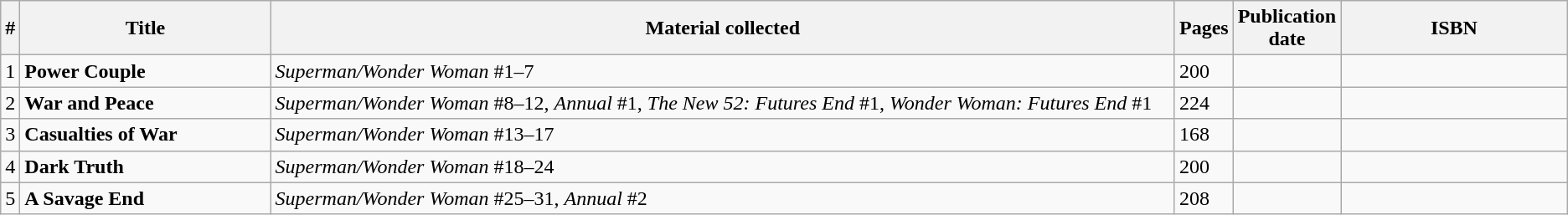<table class="wikitable">
<tr>
<th width="1%">#</th>
<th width="16%">Title</th>
<th>Material collected</th>
<th width="1%">Pages</th>
<th width="1%">Publication date</th>
<th width="14.47%">ISBN</th>
</tr>
<tr>
<td>1</td>
<td><strong>Power Couple</strong></td>
<td><em>Superman/Wonder Woman</em> #1–7</td>
<td>200</td>
<td></td>
<td></td>
</tr>
<tr>
<td>2</td>
<td><strong>War and Peace</strong></td>
<td><em>Superman/Wonder Woman</em> #8–12, <em>Annual</em> #1, <em>The New 52: Futures End</em> #1, <em>Wonder Woman: Futures End</em> #1</td>
<td>224</td>
<td></td>
<td></td>
</tr>
<tr>
<td>3</td>
<td><strong>Casualties of War</strong></td>
<td><em>Superman/Wonder Woman</em> #13–17</td>
<td>168</td>
<td></td>
<td></td>
</tr>
<tr>
<td>4</td>
<td><strong>Dark Truth</strong></td>
<td><em>Superman/Wonder Woman</em> #18–24</td>
<td>200</td>
<td></td>
<td></td>
</tr>
<tr>
<td>5</td>
<td><strong>A Savage End</strong></td>
<td><em>Superman/Wonder Woman</em> #25–31, <em>Annual</em> #2</td>
<td>208</td>
<td></td>
<td></td>
</tr>
</table>
